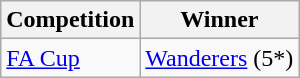<table class="wikitable">
<tr>
<th>Competition</th>
<th>Winner</th>
</tr>
<tr>
<td><a href='#'>FA Cup</a></td>
<td><a href='#'>Wanderers</a> (5*)</td>
</tr>
</table>
